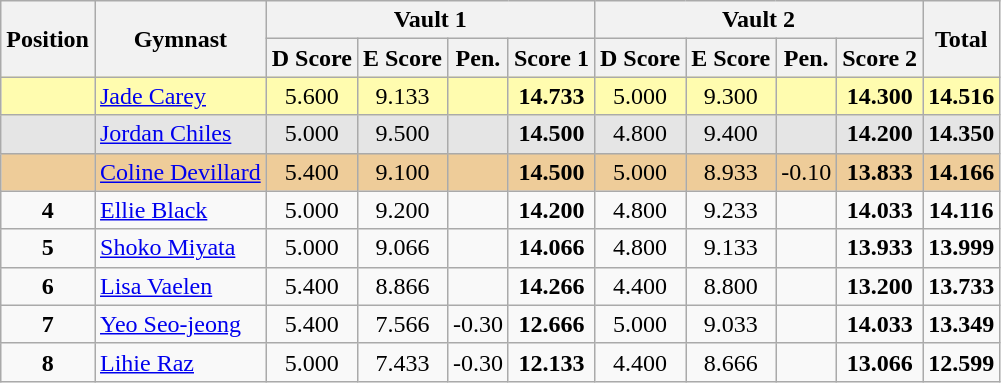<table style="text-align:center;" class="wikitable sortable">
<tr>
<th rowspan="2">Position</th>
<th rowspan="2">Gymnast</th>
<th colspan="4">Vault 1</th>
<th colspan="4">Vault 2</th>
<th rowspan="2">Total</th>
</tr>
<tr>
<th>D Score</th>
<th>E Score</th>
<th>Pen.</th>
<th>Score 1</th>
<th>D Score</th>
<th>E Score</th>
<th>Pen.</th>
<th>Score 2</th>
</tr>
<tr style="background:#fffcaf;">
<td scope="row" style="text-align:center"><strong></strong></td>
<td style=text-align:left;"> <a href='#'>Jade Carey</a></td>
<td>5.600</td>
<td>9.133</td>
<td></td>
<td><strong>14.733</strong></td>
<td>5.000</td>
<td>9.300</td>
<td></td>
<td><strong>14.300</strong></td>
<td><strong>14.516</strong></td>
</tr>
<tr style="background:#e5e5e5;">
<td scope="row" style="text-align:center"><strong></strong></td>
<td style=text-align:left;"> <a href='#'>Jordan Chiles</a></td>
<td>5.000</td>
<td>9.500</td>
<td></td>
<td><strong>14.500</strong></td>
<td>4.800</td>
<td>9.400</td>
<td></td>
<td><strong>14.200</strong></td>
<td><strong>14.350</strong></td>
</tr>
<tr style="background:#ec9;">
<td scope="row" style="text-align:center"><strong></strong></td>
<td style=text-align:left;"> <a href='#'>Coline Devillard</a></td>
<td>5.400</td>
<td>9.100</td>
<td></td>
<td><strong>14.500</strong></td>
<td>5.000</td>
<td>8.933</td>
<td>-0.10</td>
<td><strong>13.833</strong></td>
<td><strong>14.166</strong></td>
</tr>
<tr>
<td scope="row" style="text-align:center"><strong>4</strong></td>
<td style=text-align:left;"> <a href='#'>Ellie Black</a></td>
<td>5.000</td>
<td>9.200</td>
<td></td>
<td><strong>14.200</strong></td>
<td>4.800</td>
<td>9.233</td>
<td></td>
<td><strong>14.033</strong></td>
<td><strong>14.116</strong></td>
</tr>
<tr>
<td scope="row" style="text-align:center"><strong>5</strong></td>
<td style=text-align:left;"> <a href='#'>Shoko Miyata</a></td>
<td>5.000</td>
<td>9.066</td>
<td></td>
<td><strong>14.066</strong></td>
<td>4.800</td>
<td>9.133</td>
<td></td>
<td><strong>13.933</strong></td>
<td><strong>13.999</strong></td>
</tr>
<tr>
<td scope="row" style="text-align:center"><strong>6</strong></td>
<td style=text-align:left;"> <a href='#'>Lisa Vaelen</a></td>
<td>5.400</td>
<td>8.866</td>
<td></td>
<td><strong>14.266</strong></td>
<td>4.400</td>
<td>8.800</td>
<td></td>
<td><strong>13.200</strong></td>
<td><strong>13.733</strong></td>
</tr>
<tr>
<td scope="row" style="text-align:center"><strong>7</strong></td>
<td style=text-align:left;"> <a href='#'>Yeo Seo-jeong</a></td>
<td>5.400</td>
<td>7.566</td>
<td>-0.30</td>
<td><strong>12.666</strong></td>
<td>5.000</td>
<td>9.033</td>
<td></td>
<td><strong>14.033</strong></td>
<td><strong>13.349</strong></td>
</tr>
<tr>
<td scope="row" style="text-align:center"><strong>8</strong></td>
<td style=text-align:left;"> <a href='#'>Lihie Raz</a></td>
<td>5.000</td>
<td>7.433</td>
<td>-0.30</td>
<td><strong>12.133</strong></td>
<td>4.400</td>
<td>8.666</td>
<td></td>
<td><strong>13.066</strong></td>
<td><strong>12.599</strong></td>
</tr>
</table>
